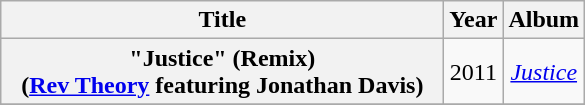<table class="wikitable plainrowheaders" style="text-align:center;">
<tr>
<th scope="col" style="width:18em;">Title</th>
<th scope="col">Year</th>
<th scope="col">Album</th>
</tr>
<tr>
<th scope="row">"Justice" (Remix)<br><span>(<a href='#'>Rev Theory</a> featuring Jonathan Davis)</span></th>
<td>2011</td>
<td><em><a href='#'>Justice</a></em></td>
</tr>
<tr>
</tr>
</table>
